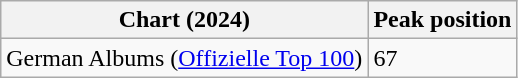<table class="wikitable">
<tr>
<th>Chart (2024)</th>
<th>Peak position</th>
</tr>
<tr>
<td>German Albums (<a href='#'>Offizielle Top 100</a>)</td>
<td scope="col">67</td>
</tr>
</table>
